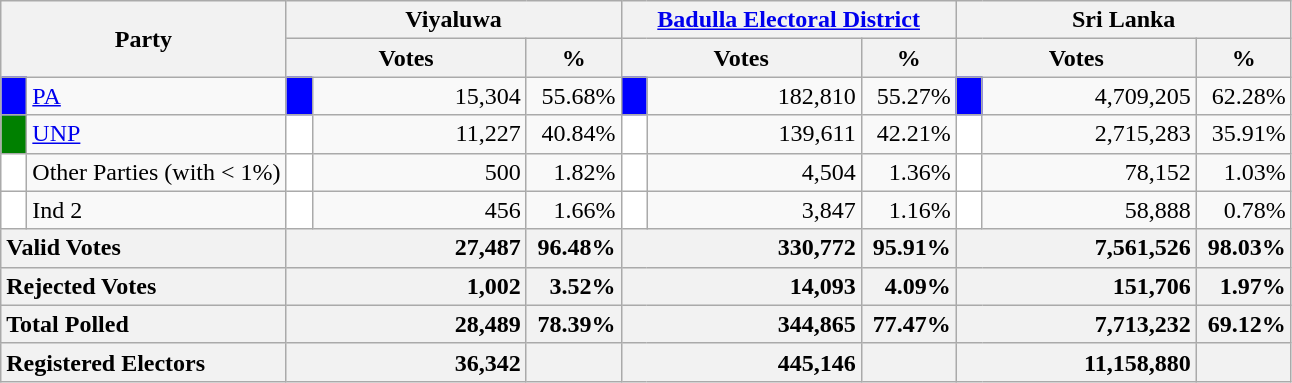<table class="wikitable">
<tr>
<th colspan="2" width="144px"rowspan="2">Party</th>
<th colspan="3" width="216px">Viyaluwa</th>
<th colspan="3" width="216px"><a href='#'>Badulla Electoral District</a></th>
<th colspan="3" width="216px">Sri Lanka</th>
</tr>
<tr>
<th colspan="2" width="144px">Votes</th>
<th>%</th>
<th colspan="2" width="144px">Votes</th>
<th>%</th>
<th colspan="2" width="144px">Votes</th>
<th>%</th>
</tr>
<tr>
<td style="background-color:blue;" width="10px"></td>
<td style="text-align:left;"><a href='#'>PA</a></td>
<td style="background-color:blue;" width="10px"></td>
<td style="text-align:right;">15,304</td>
<td style="text-align:right;">55.68%</td>
<td style="background-color:blue;" width="10px"></td>
<td style="text-align:right;">182,810</td>
<td style="text-align:right;">55.27%</td>
<td style="background-color:blue;" width="10px"></td>
<td style="text-align:right;">4,709,205</td>
<td style="text-align:right;">62.28%</td>
</tr>
<tr>
<td style="background-color:green;" width="10px"></td>
<td style="text-align:left;"><a href='#'>UNP</a></td>
<td style="background-color:white;" width="10px"></td>
<td style="text-align:right;">11,227</td>
<td style="text-align:right;">40.84%</td>
<td style="background-color:white;" width="10px"></td>
<td style="text-align:right;">139,611</td>
<td style="text-align:right;">42.21%</td>
<td style="background-color:white;" width="10px"></td>
<td style="text-align:right;">2,715,283</td>
<td style="text-align:right;">35.91%</td>
</tr>
<tr>
<td style="background-color:white;" width="10px"></td>
<td style="text-align:left;">Other Parties (with < 1%)</td>
<td style="background-color:white;" width="10px"></td>
<td style="text-align:right;">500</td>
<td style="text-align:right;">1.82%</td>
<td style="background-color:white;" width="10px"></td>
<td style="text-align:right;">4,504</td>
<td style="text-align:right;">1.36%</td>
<td style="background-color:white;" width="10px"></td>
<td style="text-align:right;">78,152</td>
<td style="text-align:right;">1.03%</td>
</tr>
<tr>
<td style="background-color:white;" width="10px"></td>
<td style="text-align:left;">Ind 2</td>
<td style="background-color:white;" width="10px"></td>
<td style="text-align:right;">456</td>
<td style="text-align:right;">1.66%</td>
<td style="background-color:white;" width="10px"></td>
<td style="text-align:right;">3,847</td>
<td style="text-align:right;">1.16%</td>
<td style="background-color:white;" width="10px"></td>
<td style="text-align:right;">58,888</td>
<td style="text-align:right;">0.78%</td>
</tr>
<tr>
<th colspan="2" width="144px"style="text-align:left;">Valid Votes</th>
<th style="text-align:right;"colspan="2" width="144px">27,487</th>
<th style="text-align:right;">96.48%</th>
<th style="text-align:right;"colspan="2" width="144px">330,772</th>
<th style="text-align:right;">95.91%</th>
<th style="text-align:right;"colspan="2" width="144px">7,561,526</th>
<th style="text-align:right;">98.03%</th>
</tr>
<tr>
<th colspan="2" width="144px"style="text-align:left;">Rejected Votes</th>
<th style="text-align:right;"colspan="2" width="144px">1,002</th>
<th style="text-align:right;">3.52%</th>
<th style="text-align:right;"colspan="2" width="144px">14,093</th>
<th style="text-align:right;">4.09%</th>
<th style="text-align:right;"colspan="2" width="144px">151,706</th>
<th style="text-align:right;">1.97%</th>
</tr>
<tr>
<th colspan="2" width="144px"style="text-align:left;">Total Polled</th>
<th style="text-align:right;"colspan="2" width="144px">28,489</th>
<th style="text-align:right;">78.39%</th>
<th style="text-align:right;"colspan="2" width="144px">344,865</th>
<th style="text-align:right;">77.47%</th>
<th style="text-align:right;"colspan="2" width="144px">7,713,232</th>
<th style="text-align:right;">69.12%</th>
</tr>
<tr>
<th colspan="2" width="144px"style="text-align:left;">Registered Electors</th>
<th style="text-align:right;"colspan="2" width="144px">36,342</th>
<th></th>
<th style="text-align:right;"colspan="2" width="144px">445,146</th>
<th></th>
<th style="text-align:right;"colspan="2" width="144px">11,158,880</th>
<th></th>
</tr>
</table>
